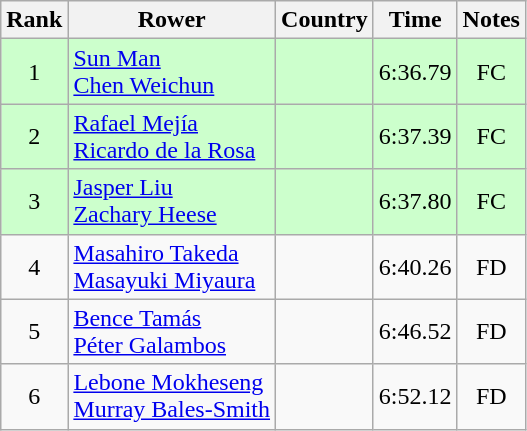<table class="wikitable" style="text-align:center">
<tr>
<th>Rank</th>
<th>Rower</th>
<th>Country</th>
<th>Time</th>
<th>Notes</th>
</tr>
<tr bgcolor=ccffcc>
<td>1</td>
<td align="left"><a href='#'>Sun Man</a><br><a href='#'>Chen Weichun</a></td>
<td align="left"></td>
<td>6:36.79</td>
<td>FC</td>
</tr>
<tr bgcolor=ccffcc>
<td>2</td>
<td align="left"><a href='#'>Rafael Mejía</a><br><a href='#'>Ricardo de la Rosa</a></td>
<td align="left"></td>
<td>6:37.39</td>
<td>FC</td>
</tr>
<tr bgcolor=ccffcc>
<td>3</td>
<td align="left"><a href='#'>Jasper Liu</a><br><a href='#'>Zachary Heese</a></td>
<td align="left"></td>
<td>6:37.80</td>
<td>FC</td>
</tr>
<tr>
<td>4</td>
<td align="left"><a href='#'>Masahiro Takeda</a><br><a href='#'>Masayuki Miyaura</a></td>
<td align="left"></td>
<td>6:40.26</td>
<td>FD</td>
</tr>
<tr>
<td>5</td>
<td align="left"><a href='#'>Bence Tamás</a><br><a href='#'>Péter Galambos</a></td>
<td align="left"></td>
<td>6:46.52</td>
<td>FD</td>
</tr>
<tr>
<td>6</td>
<td align="left"><a href='#'>Lebone Mokheseng</a><br><a href='#'>Murray Bales-Smith</a></td>
<td align="left"></td>
<td>6:52.12</td>
<td>FD</td>
</tr>
</table>
